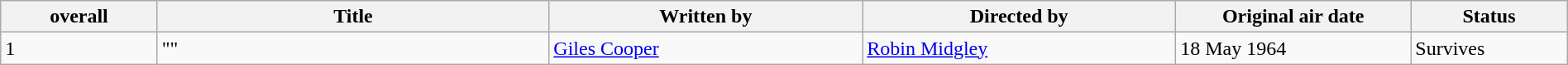<table class="wikitable col1center" style="width:100%;">
<tr>
<th scope="col" style="width:10%;"> overall</th>
<th scope="col" style="width:25%;">Title</th>
<th scope="col" style="width:20%;">Written by</th>
<th scope="col" style="width:20%;">Directed by</th>
<th scope="col" style="width:15%;">Original air date</th>
<th scope="col" style="width:10%;">Status</th>
</tr>
<tr>
<td>1</td>
<td>""</td>
<td><a href='#'>Giles Cooper</a></td>
<td><a href='#'>Robin Midgley</a></td>
<td>18 May 1964</td>
<td>Survives</td>
</tr>
</table>
